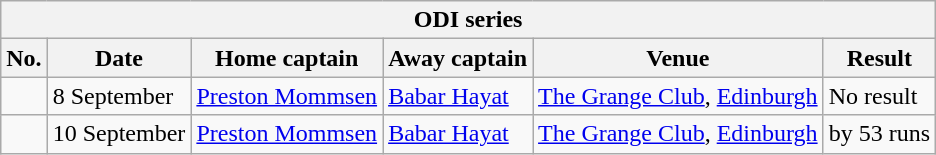<table class="wikitable">
<tr>
<th colspan="6">ODI series</th>
</tr>
<tr>
<th>No.</th>
<th>Date</th>
<th>Home captain</th>
<th>Away captain</th>
<th>Venue</th>
<th>Result</th>
</tr>
<tr>
<td></td>
<td>8 September</td>
<td><a href='#'>Preston Mommsen</a></td>
<td><a href='#'>Babar Hayat</a></td>
<td><a href='#'>The Grange Club</a>, <a href='#'>Edinburgh</a></td>
<td>No result</td>
</tr>
<tr>
<td></td>
<td>10 September</td>
<td><a href='#'>Preston Mommsen</a></td>
<td><a href='#'>Babar Hayat</a></td>
<td><a href='#'>The Grange Club</a>, <a href='#'>Edinburgh</a></td>
<td> by 53 runs</td>
</tr>
</table>
